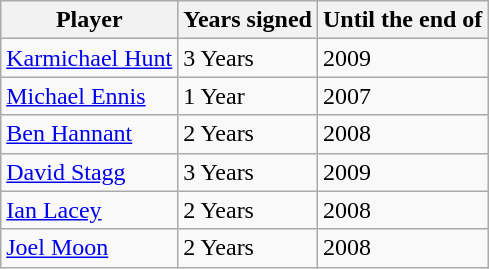<table class="wikitable">
<tr>
<th>Player</th>
<th>Years signed</th>
<th>Until the end of</th>
</tr>
<tr>
<td><a href='#'>Karmichael Hunt</a></td>
<td>3 Years</td>
<td>2009</td>
</tr>
<tr>
<td><a href='#'>Michael Ennis</a></td>
<td>1 Year</td>
<td>2007</td>
</tr>
<tr>
<td><a href='#'>Ben Hannant</a></td>
<td>2 Years</td>
<td>2008</td>
</tr>
<tr>
<td><a href='#'>David Stagg</a></td>
<td>3 Years</td>
<td>2009</td>
</tr>
<tr>
<td><a href='#'>Ian Lacey</a></td>
<td>2 Years</td>
<td>2008</td>
</tr>
<tr>
<td><a href='#'>Joel Moon</a></td>
<td>2 Years</td>
<td>2008</td>
</tr>
</table>
